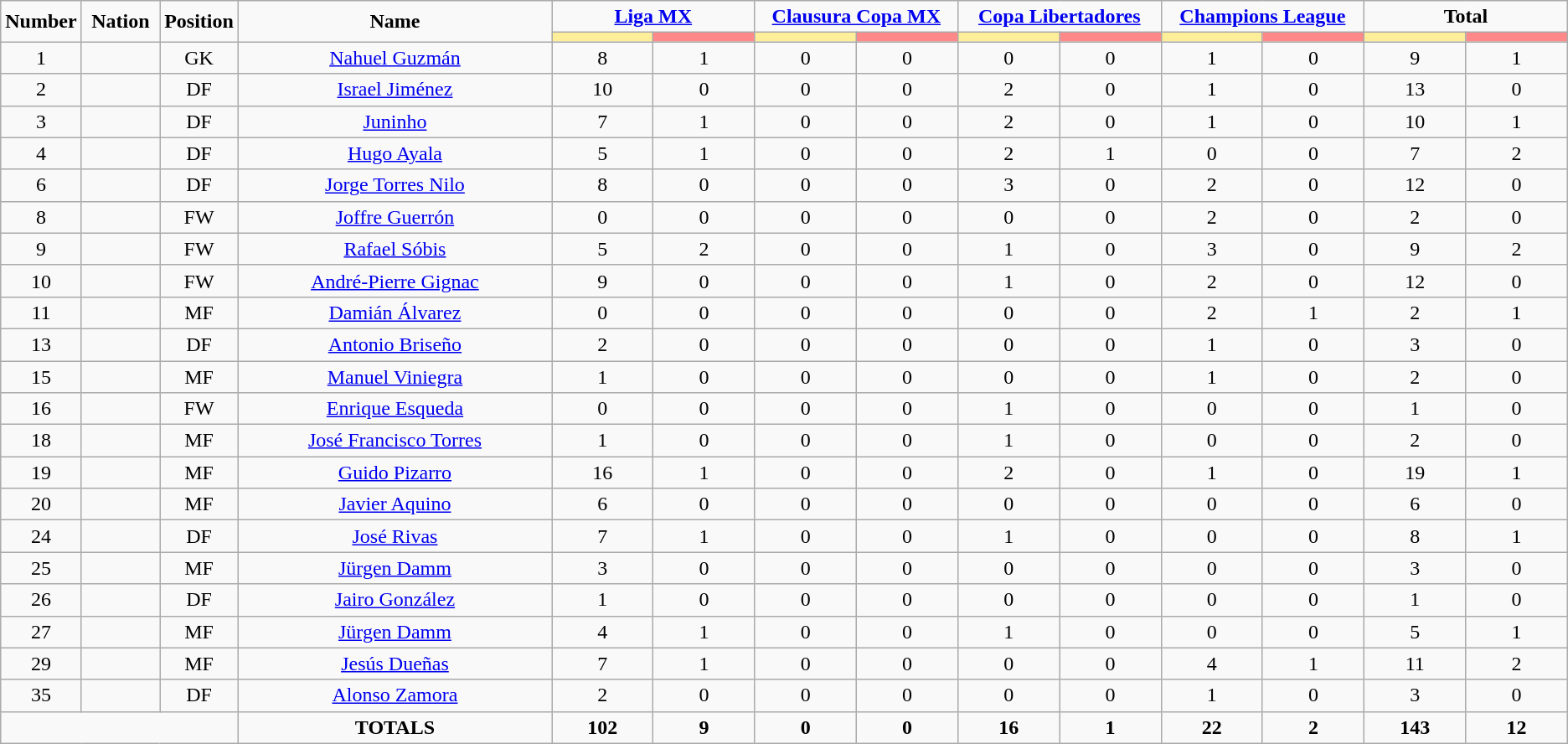<table class="wikitable" style="text-align:center;">
<tr>
<td rowspan="2"  style="width:5%; text-align:center;"><strong>Number</strong></td>
<td rowspan="2"  style="width:5%; text-align:center;"><strong>Nation</strong></td>
<td rowspan="2"  style="width:5%; text-align:center;"><strong>Position</strong></td>
<td rowspan="2"  style="width:20%; text-align:center;"><strong>Name</strong></td>
<td colspan="2" style="text-align:center;"><strong><a href='#'>Liga MX</a></strong></td>
<td colspan="2" style="text-align:center;"><strong><a href='#'>Clausura Copa MX</a></strong></td>
<td colspan="2" style="text-align:center;"><strong><a href='#'>Copa Libertadores</a></strong></td>
<td colspan="2" style="text-align:center;"><strong><a href='#'>Champions League</a></strong></td>
<td colspan="2" style="text-align:center;"><strong>Total</strong></td>
</tr>
<tr>
<th style="width:60px; background:#fe9;"></th>
<th style="width:60px; background:#ff8888;"></th>
<th style="width:60px; background:#fe9;"></th>
<th style="width:60px; background:#ff8888;"></th>
<th style="width:60px; background:#fe9;"></th>
<th style="width:60px; background:#ff8888;"></th>
<th style="width:60px; background:#fe9;"></th>
<th style="width:60px; background:#ff8888;"></th>
<th style="width:60px; background:#fe9;"></th>
<th style="width:60px; background:#ff8888;"></th>
</tr>
<tr>
<td>1</td>
<td></td>
<td>GK</td>
<td><a href='#'>Nahuel Guzmán</a></td>
<td>8</td>
<td>1</td>
<td>0</td>
<td>0</td>
<td>0</td>
<td>0</td>
<td>1</td>
<td>0</td>
<td>9</td>
<td>1</td>
</tr>
<tr>
<td>2</td>
<td></td>
<td>DF</td>
<td><a href='#'>Israel Jiménez</a></td>
<td>10</td>
<td>0</td>
<td>0</td>
<td>0</td>
<td>2</td>
<td>0</td>
<td>1</td>
<td>0</td>
<td>13</td>
<td>0</td>
</tr>
<tr>
<td>3</td>
<td></td>
<td>DF</td>
<td><a href='#'>Juninho</a></td>
<td>7</td>
<td>1</td>
<td>0</td>
<td>0</td>
<td>2</td>
<td>0</td>
<td>1</td>
<td>0</td>
<td>10</td>
<td>1</td>
</tr>
<tr>
<td>4</td>
<td></td>
<td>DF</td>
<td><a href='#'>Hugo Ayala</a></td>
<td>5</td>
<td>1</td>
<td>0</td>
<td>0</td>
<td>2</td>
<td>1</td>
<td>0</td>
<td>0</td>
<td>7</td>
<td>2</td>
</tr>
<tr>
<td>6</td>
<td></td>
<td>DF</td>
<td><a href='#'>Jorge Torres Nilo</a></td>
<td>8</td>
<td>0</td>
<td>0</td>
<td>0</td>
<td>3</td>
<td>0</td>
<td>2</td>
<td>0</td>
<td>12</td>
<td>0</td>
</tr>
<tr>
<td>8</td>
<td></td>
<td>FW</td>
<td><a href='#'>Joffre Guerrón</a></td>
<td>0</td>
<td>0</td>
<td>0</td>
<td>0</td>
<td>0</td>
<td>0</td>
<td>2</td>
<td>0</td>
<td>2</td>
<td>0</td>
</tr>
<tr>
<td>9</td>
<td></td>
<td>FW</td>
<td><a href='#'>Rafael Sóbis</a></td>
<td>5</td>
<td>2</td>
<td>0</td>
<td>0</td>
<td>1</td>
<td>0</td>
<td>3</td>
<td>0</td>
<td>9</td>
<td>2</td>
</tr>
<tr>
<td>10</td>
<td></td>
<td>FW</td>
<td><a href='#'>André-Pierre Gignac</a></td>
<td>9</td>
<td>0</td>
<td>0</td>
<td>0</td>
<td>1</td>
<td>0</td>
<td>2</td>
<td>0</td>
<td>12</td>
<td>0</td>
</tr>
<tr>
<td>11</td>
<td></td>
<td>MF</td>
<td><a href='#'>Damián Álvarez</a></td>
<td>0</td>
<td>0</td>
<td>0</td>
<td>0</td>
<td>0</td>
<td>0</td>
<td>2</td>
<td>1</td>
<td>2</td>
<td>1</td>
</tr>
<tr>
<td>13</td>
<td></td>
<td>DF</td>
<td><a href='#'>Antonio Briseño</a></td>
<td>2</td>
<td>0</td>
<td>0</td>
<td>0</td>
<td>0</td>
<td>0</td>
<td>1</td>
<td>0</td>
<td>3</td>
<td>0</td>
</tr>
<tr>
<td>15</td>
<td></td>
<td>MF</td>
<td><a href='#'>Manuel Viniegra</a></td>
<td>1</td>
<td>0</td>
<td>0</td>
<td>0</td>
<td>0</td>
<td>0</td>
<td>1</td>
<td>0</td>
<td>2</td>
<td>0</td>
</tr>
<tr>
<td>16</td>
<td></td>
<td>FW</td>
<td><a href='#'>Enrique Esqueda</a></td>
<td>0</td>
<td>0</td>
<td>0</td>
<td>0</td>
<td>1</td>
<td>0</td>
<td>0</td>
<td>0</td>
<td>1</td>
<td>0</td>
</tr>
<tr>
<td>18</td>
<td></td>
<td>MF</td>
<td><a href='#'>José Francisco Torres</a></td>
<td>1</td>
<td>0</td>
<td>0</td>
<td>0</td>
<td>1</td>
<td>0</td>
<td>0</td>
<td>0</td>
<td>2</td>
<td>0</td>
</tr>
<tr>
<td>19</td>
<td></td>
<td>MF</td>
<td><a href='#'>Guido Pizarro</a></td>
<td>16</td>
<td>1</td>
<td>0</td>
<td>0</td>
<td>2</td>
<td>0</td>
<td>1</td>
<td>0</td>
<td>19</td>
<td>1</td>
</tr>
<tr>
<td>20</td>
<td></td>
<td>MF</td>
<td><a href='#'>Javier Aquino</a></td>
<td>6</td>
<td>0</td>
<td>0</td>
<td>0</td>
<td>0</td>
<td>0</td>
<td>0</td>
<td>0</td>
<td>6</td>
<td>0</td>
</tr>
<tr>
<td>24</td>
<td></td>
<td>DF</td>
<td><a href='#'>José Rivas</a></td>
<td>7</td>
<td>1</td>
<td>0</td>
<td>0</td>
<td>1</td>
<td>0</td>
<td>0</td>
<td>0</td>
<td>8</td>
<td>1</td>
</tr>
<tr>
<td>25</td>
<td></td>
<td>MF</td>
<td><a href='#'>Jürgen Damm</a></td>
<td>3</td>
<td>0</td>
<td>0</td>
<td>0</td>
<td>0</td>
<td>0</td>
<td>0</td>
<td>0</td>
<td>3</td>
<td>0</td>
</tr>
<tr>
<td>26</td>
<td></td>
<td>DF</td>
<td><a href='#'>Jairo González</a></td>
<td>1</td>
<td>0</td>
<td>0</td>
<td>0</td>
<td>0</td>
<td>0</td>
<td>0</td>
<td>0</td>
<td>1</td>
<td>0</td>
</tr>
<tr>
<td>27</td>
<td></td>
<td>MF</td>
<td><a href='#'>Jürgen Damm</a></td>
<td>4</td>
<td>1</td>
<td>0</td>
<td>0</td>
<td>1</td>
<td>0</td>
<td>0</td>
<td>0</td>
<td>5</td>
<td>1</td>
</tr>
<tr>
<td>29</td>
<td></td>
<td>MF</td>
<td><a href='#'>Jesús Dueñas</a></td>
<td>7</td>
<td>1</td>
<td>0</td>
<td>0</td>
<td>0</td>
<td>0</td>
<td>4</td>
<td>1</td>
<td>11</td>
<td>2</td>
</tr>
<tr>
<td>35</td>
<td></td>
<td>DF</td>
<td><a href='#'>Alonso Zamora</a></td>
<td>2</td>
<td>0</td>
<td>0</td>
<td>0</td>
<td>0</td>
<td>0</td>
<td>1</td>
<td>0</td>
<td>3</td>
<td>0</td>
</tr>
<tr>
<td colspan="3"></td>
<td><strong>TOTALS</strong></td>
<td><strong>102</strong></td>
<td><strong>9</strong></td>
<td><strong>0</strong></td>
<td><strong>0</strong></td>
<td><strong>16</strong></td>
<td><strong>1</strong></td>
<td><strong>22</strong></td>
<td><strong>2</strong></td>
<td><strong>143</strong></td>
<td><strong>12</strong></td>
</tr>
</table>
